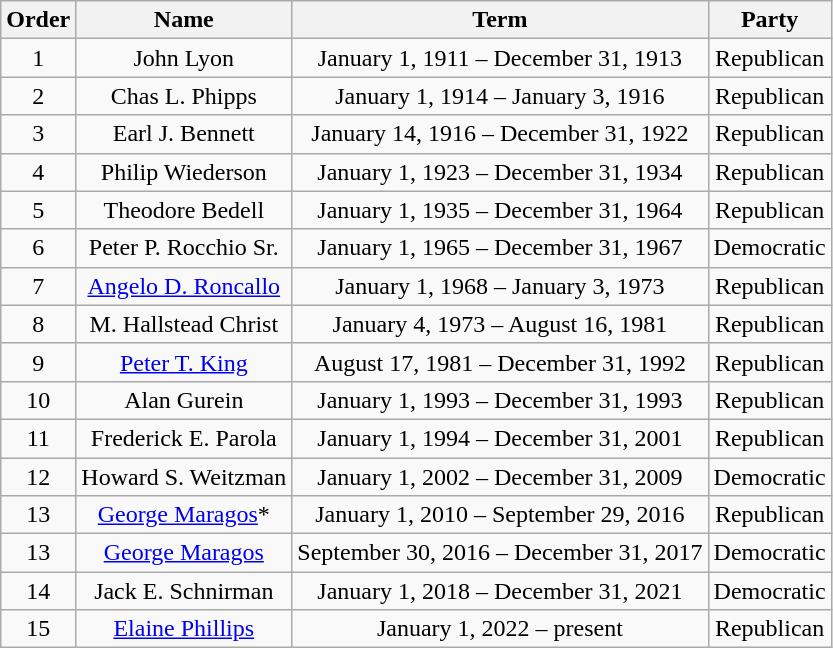<table class="wikitable" style="text-align:center">
<tr>
<th>Order</th>
<th>Name</th>
<th>Term</th>
<th>Party</th>
</tr>
<tr>
<td>1</td>
<td>John Lyon</td>
<td>January 1, 1911 – December 31, 1913</td>
<td>Republican</td>
</tr>
<tr>
<td>2</td>
<td>Chas L. Phipps</td>
<td>January 1, 1914 – January 3, 1916</td>
<td>Republican</td>
</tr>
<tr>
<td>3</td>
<td>Earl J. Bennett</td>
<td>January 14, 1916 – December 31, 1922</td>
<td>Republican</td>
</tr>
<tr>
<td>4</td>
<td>Philip Wiederson</td>
<td>January 1, 1923 – December 31, 1934</td>
<td>Republican</td>
</tr>
<tr>
<td>5</td>
<td>Theodore Bedell</td>
<td>January 1, 1935 – December 31, 1964</td>
<td>Republican</td>
</tr>
<tr>
<td>6</td>
<td>Peter P. Rocchio Sr.</td>
<td>January 1, 1965 – December 31, 1967</td>
<td>Democratic</td>
</tr>
<tr>
<td>7</td>
<td><a href='#'>Angelo D. Roncallo</a></td>
<td>January 1, 1968 – January 3, 1973</td>
<td>Republican</td>
</tr>
<tr>
<td>8</td>
<td>M. Hallstead Christ</td>
<td>January 4, 1973 – August 16, 1981</td>
<td>Republican</td>
</tr>
<tr>
<td>9</td>
<td><a href='#'>Peter T. King</a></td>
<td>August 17, 1981 – December 31, 1992</td>
<td>Republican</td>
</tr>
<tr>
<td>10</td>
<td>Alan Gurein</td>
<td>January 1, 1993 – December 31, 1993</td>
<td>Republican</td>
</tr>
<tr>
<td>11</td>
<td>Frederick E. Parola</td>
<td>January 1, 1994 – December 31, 2001</td>
<td>Republican</td>
</tr>
<tr>
<td>12</td>
<td>Howard S. Weitzman</td>
<td>January 1, 2002 – December 31, 2009</td>
<td>Democratic</td>
</tr>
<tr>
<td>13</td>
<td><a href='#'>George Maragos</a>*</td>
<td>January 1, 2010 – September 29, 2016</td>
<td>Republican</td>
</tr>
<tr>
<td>13</td>
<td><a href='#'>George Maragos</a></td>
<td>September 30, 2016 – December 31, 2017</td>
<td>Democratic</td>
</tr>
<tr>
<td>14</td>
<td>Jack E. Schnirman</td>
<td>January 1, 2018 – December 31, 2021</td>
<td>Democratic</td>
</tr>
<tr>
<td>15</td>
<td><a href='#'>Elaine Phillips</a></td>
<td>January 1, 2022 – present</td>
<td>Republican</td>
</tr>
</table>
